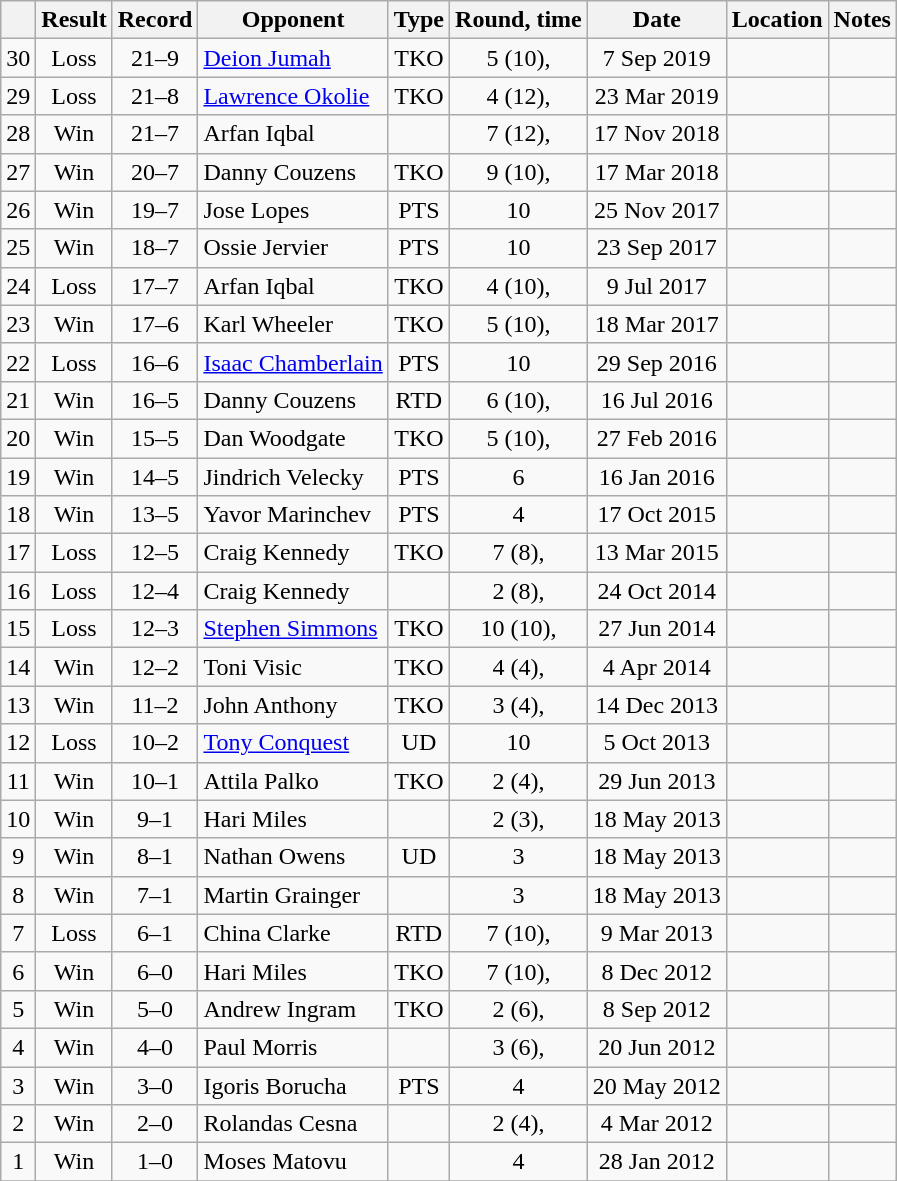<table class="wikitable" style="text-align:center">
<tr>
<th></th>
<th>Result</th>
<th>Record</th>
<th>Opponent</th>
<th>Type</th>
<th>Round, time</th>
<th>Date</th>
<th>Location</th>
<th>Notes</th>
</tr>
<tr>
<td>30</td>
<td>Loss</td>
<td>21–9</td>
<td align=left><a href='#'>Deion Jumah</a></td>
<td>TKO</td>
<td>5 (10), </td>
<td>7 Sep 2019</td>
<td align=left></td>
<td align=left></td>
</tr>
<tr>
<td>29</td>
<td>Loss</td>
<td>21–8</td>
<td align=left><a href='#'>Lawrence Okolie</a></td>
<td>TKO</td>
<td>4 (12), </td>
<td>23 Mar 2019</td>
<td align=left></td>
<td align=left></td>
</tr>
<tr>
<td>28</td>
<td>Win</td>
<td>21–7</td>
<td align=left>Arfan Iqbal</td>
<td></td>
<td>7 (12), </td>
<td>17 Nov 2018</td>
<td align=left></td>
<td align=left></td>
</tr>
<tr>
<td>27</td>
<td>Win</td>
<td>20–7</td>
<td align=left>Danny Couzens</td>
<td>TKO</td>
<td>9 (10), </td>
<td>17 Mar 2018</td>
<td align=left></td>
<td align=left></td>
</tr>
<tr>
<td>26</td>
<td>Win</td>
<td>19–7</td>
<td align=left>Jose Lopes</td>
<td>PTS</td>
<td>10</td>
<td>25 Nov 2017</td>
<td align=left></td>
<td align=left></td>
</tr>
<tr>
<td>25</td>
<td>Win</td>
<td>18–7</td>
<td align=left>Ossie Jervier</td>
<td>PTS</td>
<td>10</td>
<td>23 Sep 2017</td>
<td align=left></td>
<td align=left></td>
</tr>
<tr>
<td>24</td>
<td>Loss</td>
<td>17–7</td>
<td align=left>Arfan Iqbal</td>
<td>TKO</td>
<td>4 (10), </td>
<td>9 Jul 2017</td>
<td align=left></td>
<td align=left></td>
</tr>
<tr>
<td>23</td>
<td>Win</td>
<td>17–6</td>
<td align=left>Karl Wheeler</td>
<td>TKO</td>
<td>5 (10), </td>
<td>18 Mar 2017</td>
<td align=left></td>
<td align=left></td>
</tr>
<tr>
<td>22</td>
<td>Loss</td>
<td>16–6</td>
<td align=left><a href='#'>Isaac Chamberlain</a></td>
<td>PTS</td>
<td>10</td>
<td>29 Sep 2016</td>
<td align=left></td>
<td align=left></td>
</tr>
<tr>
<td>21</td>
<td>Win</td>
<td>16–5</td>
<td align=left>Danny Couzens</td>
<td>RTD</td>
<td>6 (10), </td>
<td>16 Jul 2016</td>
<td align=left></td>
<td align=left></td>
</tr>
<tr>
<td>20</td>
<td>Win</td>
<td>15–5</td>
<td align=left>Dan Woodgate</td>
<td>TKO</td>
<td>5 (10), </td>
<td>27 Feb 2016</td>
<td align=left></td>
<td align=left></td>
</tr>
<tr>
<td>19</td>
<td>Win</td>
<td>14–5</td>
<td align=left>Jindrich Velecky</td>
<td>PTS</td>
<td>6</td>
<td>16 Jan 2016</td>
<td align=left></td>
<td></td>
</tr>
<tr>
<td>18</td>
<td>Win</td>
<td>13–5</td>
<td align=left>Yavor Marinchev</td>
<td>PTS</td>
<td>4</td>
<td>17 Oct 2015</td>
<td align=left></td>
<td></td>
</tr>
<tr>
<td>17</td>
<td>Loss</td>
<td>12–5</td>
<td align=left>Craig Kennedy</td>
<td>TKO</td>
<td>7 (8), </td>
<td>13 Mar 2015</td>
<td align=left></td>
<td></td>
</tr>
<tr>
<td>16</td>
<td>Loss</td>
<td>12–4</td>
<td align=left>Craig Kennedy</td>
<td></td>
<td>2 (8), </td>
<td>24 Oct 2014</td>
<td align=left></td>
<td align=left></td>
</tr>
<tr>
<td>15</td>
<td>Loss</td>
<td>12–3</td>
<td align=left><a href='#'>Stephen Simmons</a></td>
<td>TKO</td>
<td>10 (10), </td>
<td>27 Jun 2014</td>
<td align=left></td>
<td align=left></td>
</tr>
<tr>
<td>14</td>
<td>Win</td>
<td>12–2</td>
<td align=left>Toni Visic</td>
<td>TKO</td>
<td>4 (4), </td>
<td>4 Apr 2014</td>
<td align=left></td>
<td></td>
</tr>
<tr>
<td>13</td>
<td>Win</td>
<td>11–2</td>
<td align=left>John Anthony</td>
<td>TKO</td>
<td>3 (4), </td>
<td>14 Dec 2013</td>
<td align=left></td>
<td></td>
</tr>
<tr>
<td>12</td>
<td>Loss</td>
<td>10–2</td>
<td align=left><a href='#'>Tony Conquest</a></td>
<td>UD</td>
<td>10</td>
<td>5 Oct 2013</td>
<td align=left></td>
<td></td>
</tr>
<tr>
<td>11</td>
<td>Win</td>
<td>10–1</td>
<td align=left>Attila Palko</td>
<td>TKO</td>
<td>2 (4), </td>
<td>29 Jun 2013</td>
<td align=left></td>
<td></td>
</tr>
<tr>
<td>10</td>
<td>Win</td>
<td>9–1</td>
<td align=left>Hari Miles</td>
<td></td>
<td>2 (3), </td>
<td>18 May 2013</td>
<td align=left></td>
<td align=left></td>
</tr>
<tr>
<td>9</td>
<td>Win</td>
<td>8–1</td>
<td align=left>Nathan Owens</td>
<td>UD</td>
<td>3</td>
<td>18 May 2013</td>
<td align=left></td>
<td align=left></td>
</tr>
<tr>
<td>8</td>
<td>Win</td>
<td>7–1</td>
<td align=left>Martin Grainger</td>
<td></td>
<td>3</td>
<td>18 May 2013</td>
<td align=left></td>
<td align=left></td>
</tr>
<tr>
<td>7</td>
<td>Loss</td>
<td>6–1</td>
<td align=left>China Clarke</td>
<td>RTD</td>
<td>7 (10), </td>
<td>9 Mar 2013</td>
<td align=left></td>
<td align=left></td>
</tr>
<tr>
<td>6</td>
<td>Win</td>
<td>6–0</td>
<td align=left>Hari Miles</td>
<td>TKO</td>
<td>7 (10), </td>
<td>8 Dec 2012</td>
<td align=left></td>
<td></td>
</tr>
<tr>
<td>5</td>
<td>Win</td>
<td>5–0</td>
<td align=left>Andrew Ingram</td>
<td>TKO</td>
<td>2 (6), </td>
<td>8 Sep 2012</td>
<td align=left></td>
<td></td>
</tr>
<tr>
<td>4</td>
<td>Win</td>
<td>4–0</td>
<td align=left>Paul Morris</td>
<td></td>
<td>3 (6), </td>
<td>20 Jun 2012</td>
<td align=left></td>
<td></td>
</tr>
<tr>
<td>3</td>
<td>Win</td>
<td>3–0</td>
<td align=left>Igoris Borucha</td>
<td>PTS</td>
<td>4</td>
<td>20 May 2012</td>
<td align=left></td>
<td></td>
</tr>
<tr>
<td>2</td>
<td>Win</td>
<td>2–0</td>
<td align=left>Rolandas Cesna</td>
<td></td>
<td>2 (4), </td>
<td>4 Mar 2012</td>
<td align=left></td>
<td></td>
</tr>
<tr>
<td>1</td>
<td>Win</td>
<td>1–0</td>
<td align=left>Moses Matovu</td>
<td></td>
<td>4</td>
<td>28 Jan 2012</td>
<td align=left></td>
<td></td>
</tr>
<tr>
</tr>
</table>
